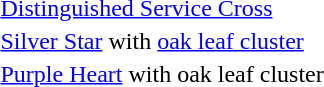<table>
<tr>
<td>  <a href='#'>Distinguished Service Cross</a></td>
</tr>
<tr>
<td>  <a href='#'>Silver Star</a> with <a href='#'>oak leaf cluster</a></td>
</tr>
<tr>
<td>  <a href='#'>Purple Heart</a> with oak leaf cluster</td>
</tr>
<tr>
</tr>
</table>
